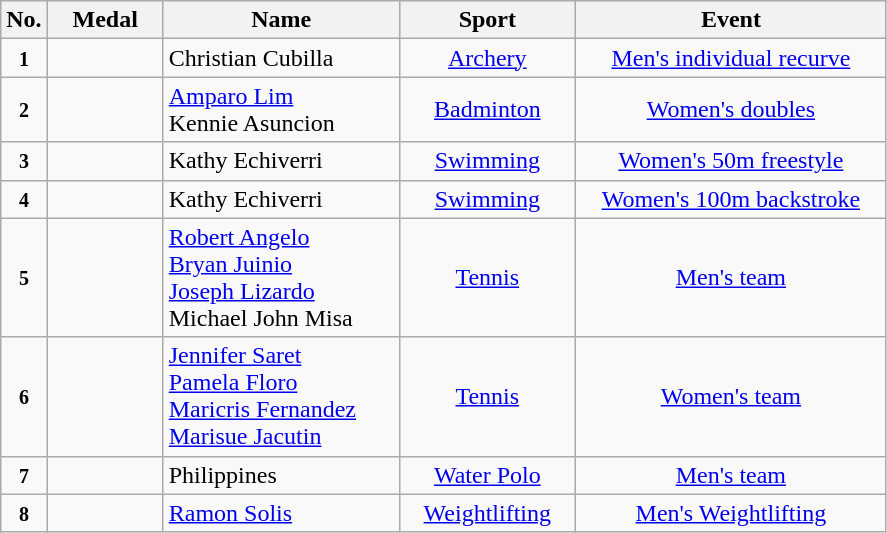<table class="wikitable" style="font-size:100%; text-align:center;">
<tr>
<th width="10">No.</th>
<th width="70">Medal</th>
<th width="150">Name</th>
<th width="110">Sport</th>
<th width="200">Event</th>
</tr>
<tr>
<td><small><strong>1</strong></small></td>
<td></td>
<td align=left>Christian Cubilla</td>
<td> <a href='#'>Archery</a></td>
<td><a href='#'>Men's individual recurve</a></td>
</tr>
<tr>
<td><small><strong>2</strong></small></td>
<td></td>
<td align=left><a href='#'>Amparo Lim</a><br>Kennie Asuncion</td>
<td> <a href='#'>Badminton</a></td>
<td><a href='#'>Women's doubles</a></td>
</tr>
<tr>
<td><small><strong>3</strong></small></td>
<td></td>
<td align=left>Kathy Echiverri</td>
<td> <a href='#'>Swimming</a></td>
<td><a href='#'>Women's 50m freestyle</a></td>
</tr>
<tr>
<td><small><strong>4</strong></small></td>
<td></td>
<td align=left>Kathy Echiverri</td>
<td> <a href='#'>Swimming</a></td>
<td><a href='#'>Women's 100m backstroke</a></td>
</tr>
<tr>
<td><small><strong>5</strong></small></td>
<td></td>
<td align=left><a href='#'>Robert Angelo</a><br><a href='#'>Bryan Juinio</a><br><a href='#'>Joseph Lizardo</a><br>Michael John Misa</td>
<td> <a href='#'>Tennis</a></td>
<td><a href='#'>Men's team</a></td>
</tr>
<tr>
<td><small><strong>6</strong></small></td>
<td></td>
<td align=left><a href='#'>Jennifer Saret</a><br><a href='#'>Pamela Floro</a><br><a href='#'>Maricris Fernandez</a><br><a href='#'>Marisue Jacutin</a></td>
<td> <a href='#'>Tennis</a></td>
<td><a href='#'>Women's team</a></td>
</tr>
<tr>
<td><small><strong>7</strong></small></td>
<td></td>
<td align=left>Philippines</td>
<td> <a href='#'>Water Polo</a></td>
<td><a href='#'>Men's team</a></td>
</tr>
<tr>
<td><small><strong>8</strong></small></td>
<td></td>
<td align=left><a href='#'>Ramon Solis</a></td>
<td> <a href='#'>Weightlifting</a></td>
<td><a href='#'>Men's Weightlifting</a></td>
</tr>
</table>
